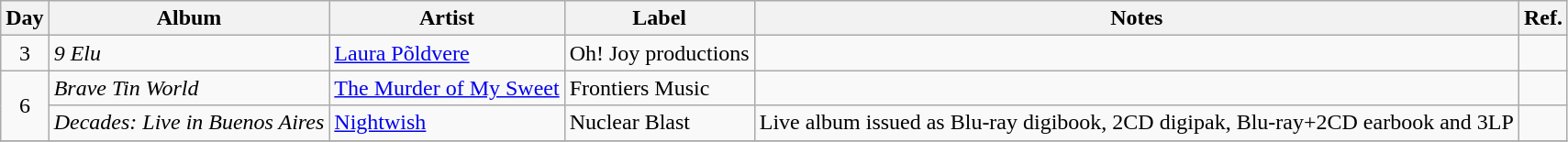<table class="wikitable">
<tr>
<th>Day</th>
<th>Album</th>
<th>Artist</th>
<th>Label</th>
<th>Notes</th>
<th>Ref.</th>
</tr>
<tr>
<td style="text-align:center;" rowspan="1">3</td>
<td><em>9 Elu</em></td>
<td><a href='#'>Laura Põldvere</a></td>
<td>Oh! Joy productions</td>
<td></td>
<td></td>
</tr>
<tr>
<td style="text-align:center;" rowspan="2">6</td>
<td><em>Brave Tin World</em></td>
<td><a href='#'>The Murder of My Sweet</a></td>
<td>Frontiers Music</td>
<td></td>
<td></td>
</tr>
<tr>
<td><em>Decades: Live in Buenos Aires</em></td>
<td><a href='#'>Nightwish</a></td>
<td>Nuclear Blast</td>
<td>Live album issued as Blu-ray digibook, 2CD digipak, Blu-ray+2CD earbook and 3LP</td>
<td></td>
</tr>
<tr>
</tr>
</table>
